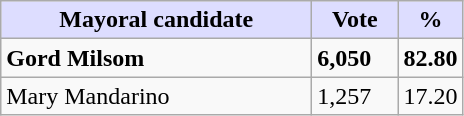<table class="wikitable">
<tr>
<th style="background:#ddf;" width="200px">Mayoral candidate</th>
<th style="background:#ddf;" width="50px">Vote</th>
<th style="background:#ddf;" width="30px">%</th>
</tr>
<tr>
<td><strong>Gord Milsom</strong></td>
<td><strong>6,050</strong></td>
<td><strong>82.80</strong></td>
</tr>
<tr>
<td>Mary Mandarino</td>
<td>1,257</td>
<td>17.20</td>
</tr>
</table>
